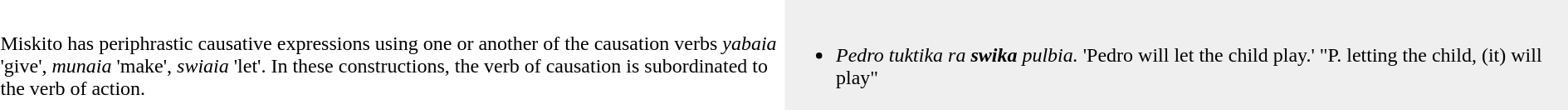<table>
<tr>
<td style="width:50%;"><br>Miskito has periphrastic causative expressions using one or another of the causation verbs <em>yabaia</em> 'give', <em>munaia</em> 'make', <em>swiaia</em> 'let'. In these constructions, the verb of causation is subordinated to the verb of action.</td>
<td style="background:#efefef;"><br><ul><li><em>Pedro tuktika ra <strong>swika</strong> pulbia.</em> 'Pedro will let the child play.' "P. letting the child, (it) will play"</li></ul></td>
</tr>
</table>
